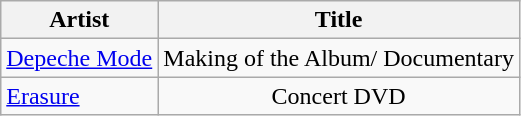<table class="wikitable">
<tr>
<th align="left">Artist</th>
<th align="left">Title</th>
</tr>
<tr>
<td align="left"><a href='#'>Depeche Mode</a></td>
<td align="center">Making of the Album/ Documentary</td>
</tr>
<tr>
<td align="left"><a href='#'>Erasure</a></td>
<td align="center">Concert DVD</td>
</tr>
</table>
